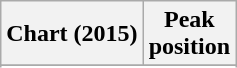<table class="wikitable sortable plainrowheaders">
<tr>
<th>Chart (2015)</th>
<th>Peak<br>position</th>
</tr>
<tr>
</tr>
<tr>
</tr>
<tr>
</tr>
<tr>
</tr>
<tr>
</tr>
</table>
